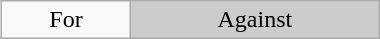<table class="wikitable" style="text-align:center" width=20% align=right>
<tr>
<td align=center>For</td>
<td bgcolor=#cccccc align=center>Against</td>
</tr>
</table>
